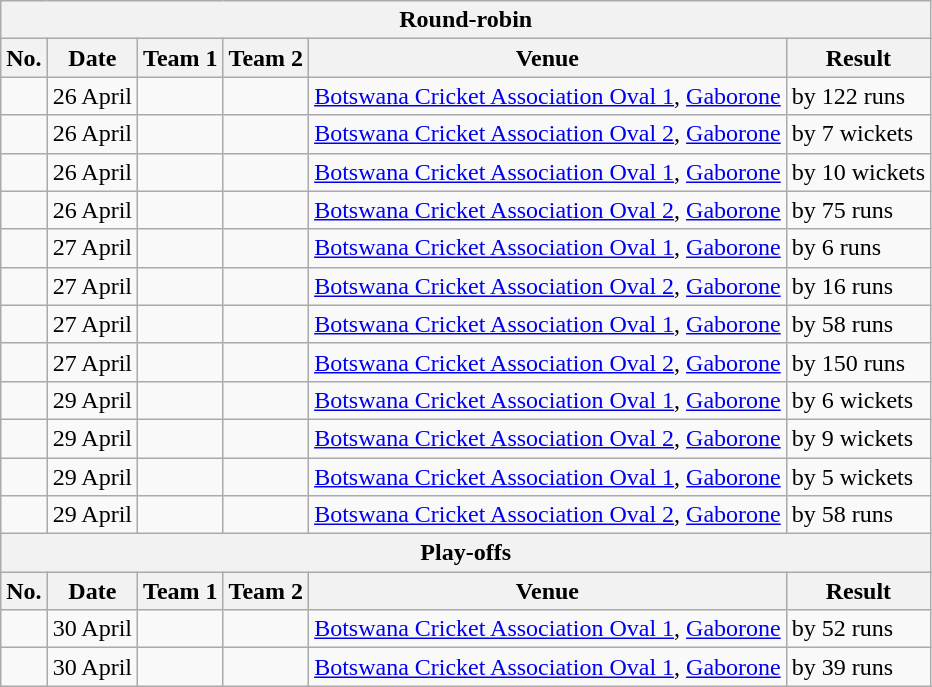<table class="wikitable">
<tr>
<th colspan="6">Round-robin</th>
</tr>
<tr>
<th>No.</th>
<th>Date</th>
<th>Team 1</th>
<th>Team 2</th>
<th>Venue</th>
<th>Result</th>
</tr>
<tr>
<td></td>
<td>26 April</td>
<td></td>
<td></td>
<td><a href='#'>Botswana Cricket Association Oval 1</a>, <a href='#'>Gaborone</a></td>
<td> by 122 runs</td>
</tr>
<tr>
<td></td>
<td>26 April</td>
<td></td>
<td></td>
<td><a href='#'>Botswana Cricket Association Oval 2</a>, <a href='#'>Gaborone</a></td>
<td> by 7 wickets</td>
</tr>
<tr>
<td></td>
<td>26 April</td>
<td></td>
<td></td>
<td><a href='#'>Botswana Cricket Association Oval 1</a>, <a href='#'>Gaborone</a></td>
<td> by 10 wickets</td>
</tr>
<tr>
<td></td>
<td>26 April</td>
<td></td>
<td></td>
<td><a href='#'>Botswana Cricket Association Oval 2</a>, <a href='#'>Gaborone</a></td>
<td> by 75 runs</td>
</tr>
<tr>
<td></td>
<td>27 April</td>
<td></td>
<td></td>
<td><a href='#'>Botswana Cricket Association Oval 1</a>, <a href='#'>Gaborone</a></td>
<td> by 6 runs</td>
</tr>
<tr>
<td></td>
<td>27 April</td>
<td></td>
<td></td>
<td><a href='#'>Botswana Cricket Association Oval 2</a>, <a href='#'>Gaborone</a></td>
<td> by 16 runs</td>
</tr>
<tr>
<td></td>
<td>27 April</td>
<td></td>
<td></td>
<td><a href='#'>Botswana Cricket Association Oval 1</a>, <a href='#'>Gaborone</a></td>
<td> by 58 runs</td>
</tr>
<tr>
<td></td>
<td>27 April</td>
<td></td>
<td></td>
<td><a href='#'>Botswana Cricket Association Oval 2</a>, <a href='#'>Gaborone</a></td>
<td> by 150 runs</td>
</tr>
<tr>
<td></td>
<td>29 April</td>
<td></td>
<td></td>
<td><a href='#'>Botswana Cricket Association Oval 1</a>, <a href='#'>Gaborone</a></td>
<td> by 6 wickets</td>
</tr>
<tr>
<td></td>
<td>29 April</td>
<td></td>
<td></td>
<td><a href='#'>Botswana Cricket Association Oval 2</a>, <a href='#'>Gaborone</a></td>
<td> by 9 wickets</td>
</tr>
<tr>
<td></td>
<td>29 April</td>
<td></td>
<td></td>
<td><a href='#'>Botswana Cricket Association Oval 1</a>, <a href='#'>Gaborone</a></td>
<td> by 5 wickets</td>
</tr>
<tr>
<td></td>
<td>29 April</td>
<td></td>
<td></td>
<td><a href='#'>Botswana Cricket Association Oval 2</a>, <a href='#'>Gaborone</a></td>
<td> by 58 runs</td>
</tr>
<tr>
<th colspan="6">Play-offs</th>
</tr>
<tr>
<th>No.</th>
<th>Date</th>
<th>Team 1</th>
<th>Team 2</th>
<th>Venue</th>
<th>Result</th>
</tr>
<tr>
<td></td>
<td>30 April</td>
<td></td>
<td></td>
<td><a href='#'>Botswana Cricket Association Oval 1</a>, <a href='#'>Gaborone</a></td>
<td> by 52 runs</td>
</tr>
<tr>
<td></td>
<td>30 April</td>
<td></td>
<td></td>
<td><a href='#'>Botswana Cricket Association Oval 1</a>, <a href='#'>Gaborone</a></td>
<td> by 39 runs</td>
</tr>
</table>
